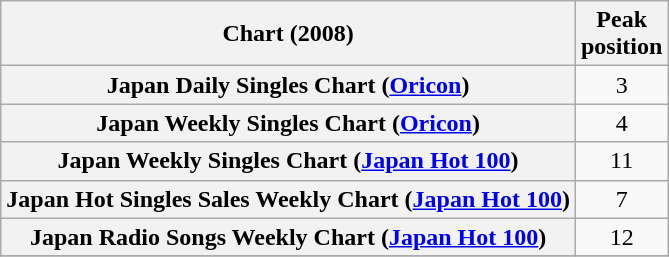<table class="wikitable sortable plainrowheaders">
<tr>
<th>Chart (2008)</th>
<th>Peak<br>position</th>
</tr>
<tr>
<th scope="row">Japan Daily Singles Chart (<a href='#'>Oricon</a>)</th>
<td align="center">3</td>
</tr>
<tr>
<th scope="row">Japan Weekly Singles Chart (<a href='#'>Oricon</a>)</th>
<td align="center">4</td>
</tr>
<tr>
<th scope="row">Japan Weekly Singles Chart (<a href='#'>Japan Hot 100</a>)</th>
<td align="center">11</td>
</tr>
<tr>
<th scope="row">Japan Hot Singles Sales Weekly Chart (<a href='#'>Japan Hot 100</a>)</th>
<td align="center">7</td>
</tr>
<tr>
<th scope="row">Japan Radio Songs Weekly Chart (<a href='#'>Japan Hot 100</a>)</th>
<td align="center">12</td>
</tr>
<tr>
</tr>
</table>
